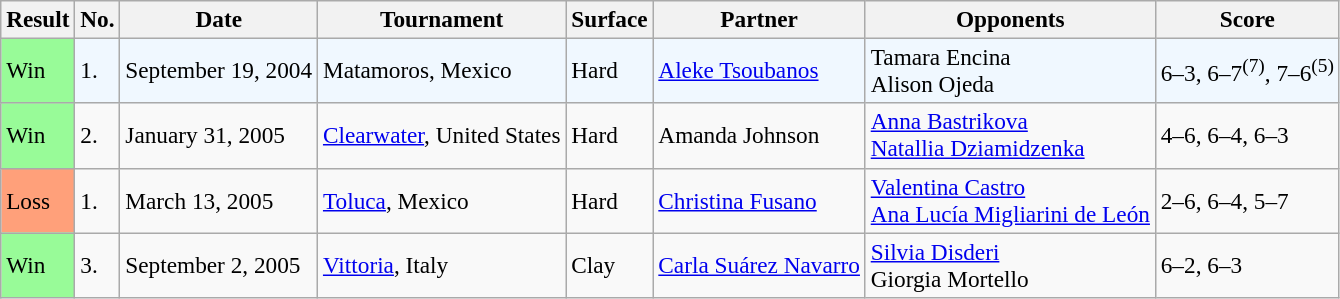<table class="sortable wikitable" style=font-size:97%>
<tr>
<th>Result</th>
<th>No.</th>
<th>Date</th>
<th>Tournament</th>
<th>Surface</th>
<th>Partner</th>
<th>Opponents</th>
<th class="unsortable">Score</th>
</tr>
<tr style="background:#f0f8ff;">
<td style="background:#98fb98;">Win</td>
<td>1.</td>
<td>September 19, 2004</td>
<td>Matamoros, Mexico</td>
<td>Hard</td>
<td> <a href='#'>Aleke Tsoubanos</a></td>
<td> Tamara Encina <br> Alison Ojeda</td>
<td>6–3, 6–7<sup>(7)</sup>, 7–6<sup>(5)</sup></td>
</tr>
<tr>
<td style="background:#98fb98;">Win</td>
<td>2.</td>
<td>January 31, 2005</td>
<td><a href='#'>Clearwater</a>, United States</td>
<td>Hard</td>
<td> Amanda Johnson</td>
<td> <a href='#'>Anna Bastrikova</a> <br> <a href='#'>Natallia Dziamidzenka</a></td>
<td>4–6, 6–4, 6–3</td>
</tr>
<tr>
<td bgcolor="FFA07A">Loss</td>
<td>1.</td>
<td>March 13, 2005</td>
<td><a href='#'>Toluca</a>, Mexico</td>
<td>Hard</td>
<td> <a href='#'>Christina Fusano</a></td>
<td> <a href='#'>Valentina Castro</a> <br> <a href='#'>Ana Lucía Migliarini de León</a></td>
<td>2–6, 6–4, 5–7</td>
</tr>
<tr>
<td style="background:#98fb98;">Win</td>
<td>3.</td>
<td>September 2, 2005</td>
<td><a href='#'>Vittoria</a>, Italy</td>
<td>Clay</td>
<td> <a href='#'>Carla Suárez Navarro</a></td>
<td> <a href='#'>Silvia Disderi</a> <br> Giorgia Mortello</td>
<td>6–2, 6–3</td>
</tr>
</table>
